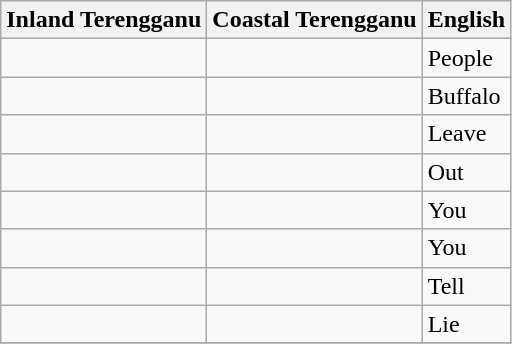<table class="wikitable">
<tr>
<th style="text-align: center;">Inland Terengganu</th>
<th style="text-align: center;">Coastal Terengganu</th>
<th style="text-align: center;">English</th>
</tr>
<tr>
<td></td>
<td></td>
<td>People</td>
</tr>
<tr>
<td></td>
<td></td>
<td>Buffalo</td>
</tr>
<tr>
<td></td>
<td></td>
<td>Leave</td>
</tr>
<tr>
<td></td>
<td></td>
<td>Out</td>
</tr>
<tr>
<td></td>
<td></td>
<td>You</td>
</tr>
<tr>
<td></td>
<td></td>
<td>You</td>
</tr>
<tr>
<td></td>
<td></td>
<td>Tell</td>
</tr>
<tr>
<td></td>
<td></td>
<td>Lie</td>
</tr>
<tr>
</tr>
</table>
